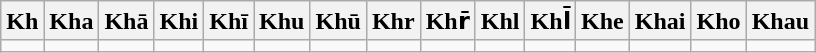<table class=wikitable>
<tr>
<th>Kh</th>
<th>Kha</th>
<th>Khā</th>
<th>Khi</th>
<th>Khī</th>
<th>Khu</th>
<th>Khū</th>
<th>Khr</th>
<th>Khr̄</th>
<th>Khl</th>
<th>Khl̄</th>
<th>Khe</th>
<th>Khai</th>
<th>Kho</th>
<th>Khau</th>
</tr>
<tr align=center>
<td><big></big></td>
<td><big></big></td>
<td><big></big></td>
<td><big></big></td>
<td><big></big></td>
<td><big></big></td>
<td><big></big></td>
<td><big></big></td>
<td><big></big></td>
<td><big></big></td>
<td><big></big></td>
<td><big></big></td>
<td><big></big></td>
<td><big></big></td>
<td><big></big></td>
</tr>
</table>
